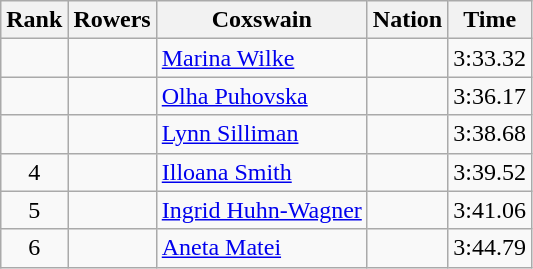<table class="wikitable sortable" style="text-align:center">
<tr>
<th>Rank</th>
<th>Rowers</th>
<th>Coxswain</th>
<th>Nation</th>
<th>Time</th>
</tr>
<tr>
<td></td>
<td align=left data-sort-value="Ahrenholz, Brigitte"></td>
<td align=left data-sort-value="Wilke, Marina"><a href='#'>Marina Wilke</a></td>
<td align=left></td>
<td>3:33.32</td>
</tr>
<tr>
<td></td>
<td align=left data-sort-value="Huzenko, Olha"></td>
<td align=left data-sort-value="Puhovska, Olha"><a href='#'>Olha Puhovska</a></td>
<td align=left></td>
<td>3:36.17</td>
</tr>
<tr>
<td></td>
<td align=left data-sort-value="Avram, Elena"></td>
<td align=left data-sort-value="Silliman, Lynn"><a href='#'>Lynn Silliman</a></td>
<td align=left></td>
<td>3:38.68</td>
</tr>
<tr>
<td>4</td>
<td align=left data-sort-value="Antoft, Susan"></td>
<td align=left data-sort-value="Smith, Illoana"><a href='#'>Illoana Smith</a></td>
<td align=left></td>
<td>3:39.52</td>
</tr>
<tr>
<td>5</td>
<td align=left data-sort-value="Dick, Eva"></td>
<td align=left data-sort-value="Huhn-Wagner, Ingrid"><a href='#'>Ingrid Huhn-Wagner</a></td>
<td align=left></td>
<td>3:41.06</td>
</tr>
<tr>
<td>6</td>
<td align=left data-sort-value="Avram, Elena"></td>
<td align=left data-sort-value="Matei, Aneta"><a href='#'>Aneta Matei</a></td>
<td align=left></td>
<td>3:44.79</td>
</tr>
</table>
